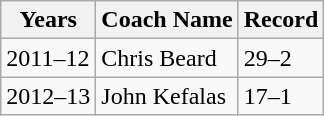<table class="wikitable">
<tr>
<th>Years</th>
<th>Coach Name</th>
<th>Record</th>
</tr>
<tr>
<td>2011–12</td>
<td>Chris Beard</td>
<td>29–2</td>
</tr>
<tr>
<td>2012–13</td>
<td>John Kefalas</td>
<td>17–1</td>
</tr>
</table>
